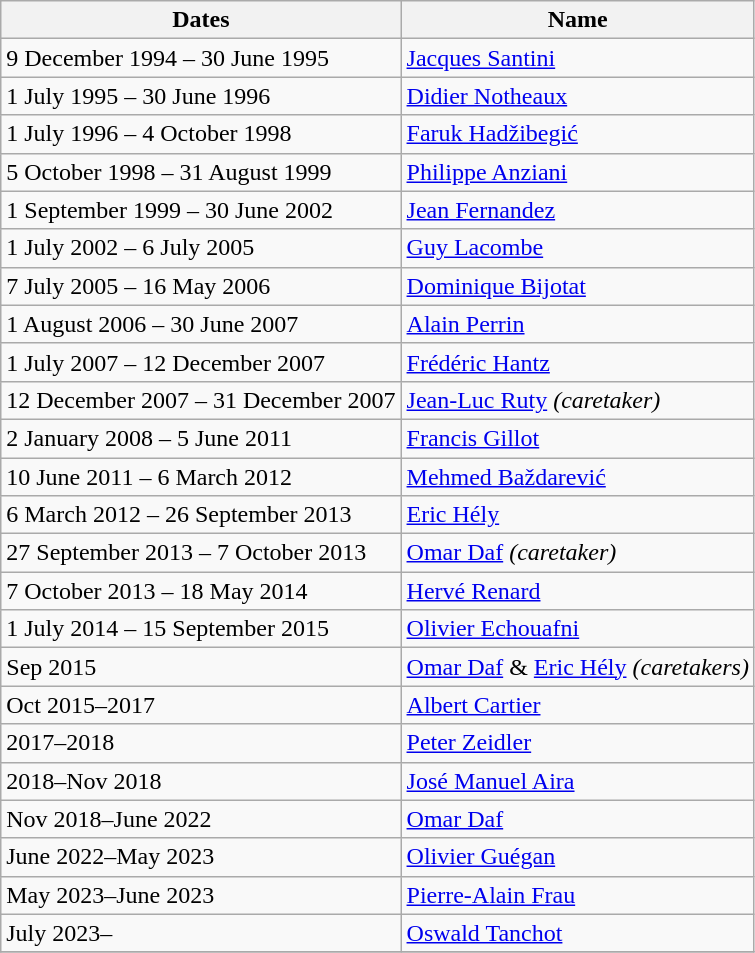<table class="wikitable">
<tr>
<th>Dates</th>
<th>Name</th>
</tr>
<tr>
<td>9 December 1994 – 30 June 1995</td>
<td><a href='#'>Jacques Santini</a></td>
</tr>
<tr>
<td>1 July 1995 – 30 June 1996</td>
<td><a href='#'>Didier Notheaux</a></td>
</tr>
<tr>
<td>1 July 1996 – 4 October 1998</td>
<td><a href='#'>Faruk Hadžibegić</a></td>
</tr>
<tr>
<td>5 October 1998 – 31 August 1999</td>
<td><a href='#'>Philippe Anziani</a></td>
</tr>
<tr>
<td>1 September 1999 – 30 June 2002</td>
<td><a href='#'>Jean Fernandez</a></td>
</tr>
<tr>
<td>1 July 2002 – 6 July 2005</td>
<td><a href='#'>Guy Lacombe</a></td>
</tr>
<tr>
<td>7 July 2005 – 16 May 2006</td>
<td><a href='#'>Dominique Bijotat</a></td>
</tr>
<tr>
<td>1 August 2006 – 30 June 2007</td>
<td><a href='#'>Alain Perrin</a></td>
</tr>
<tr>
<td>1 July 2007 – 12 December 2007</td>
<td><a href='#'>Frédéric Hantz</a></td>
</tr>
<tr>
<td>12 December 2007 – 31 December 2007</td>
<td><a href='#'>Jean-Luc Ruty</a> <em>(caretaker)</em></td>
</tr>
<tr>
<td>2 January 2008 – 5 June 2011</td>
<td><a href='#'>Francis Gillot</a></td>
</tr>
<tr>
<td>10 June 2011 – 6 March 2012</td>
<td><a href='#'>Mehmed Baždarević</a></td>
</tr>
<tr>
<td>6 March 2012 – 26 September 2013</td>
<td><a href='#'>Eric Hély</a></td>
</tr>
<tr>
<td>27 September 2013 – 7 October 2013</td>
<td><a href='#'>Omar Daf</a> <em>(caretaker)</em></td>
</tr>
<tr>
<td>7 October 2013 – 18 May 2014</td>
<td><a href='#'>Hervé Renard</a></td>
</tr>
<tr>
<td>1 July 2014 – 15 September 2015</td>
<td><a href='#'>Olivier Echouafni</a></td>
</tr>
<tr>
<td>Sep 2015</td>
<td><a href='#'>Omar Daf</a> & <a href='#'>Eric Hély</a> <em>(caretakers)</em></td>
</tr>
<tr>
<td>Oct 2015–2017</td>
<td><a href='#'>Albert Cartier</a></td>
</tr>
<tr>
<td>2017–2018</td>
<td><a href='#'>Peter Zeidler</a></td>
</tr>
<tr>
<td>2018–Nov 2018</td>
<td><a href='#'>José Manuel Aira</a></td>
</tr>
<tr>
<td>Nov 2018–June 2022</td>
<td><a href='#'>Omar Daf</a></td>
</tr>
<tr>
<td>June 2022–May 2023</td>
<td><a href='#'>Olivier Guégan</a></td>
</tr>
<tr>
<td>May 2023–June 2023</td>
<td><a href='#'>Pierre-Alain Frau</a></td>
</tr>
<tr>
<td>July 2023–</td>
<td><a href='#'>Oswald Tanchot</a></td>
</tr>
<tr>
</tr>
</table>
